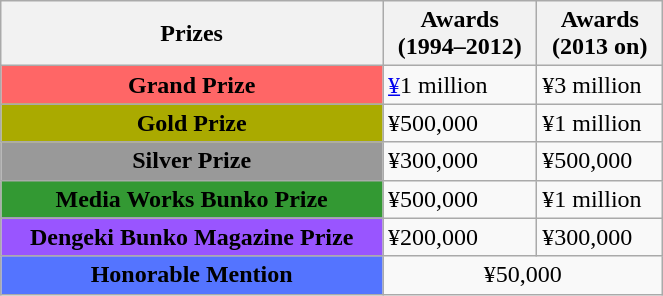<table class="wikitable" width="35%" style="text-align:left;">
<tr>
<th>Prizes</th>
<th>Awards<br>(1994–2012)</th>
<th>Awards<br>(2013 on)</th>
</tr>
<tr>
<th style="background-color:#FF6666">Grand Prize</th>
<td><a href='#'>¥</a>1 million</td>
<td>¥3 million</td>
</tr>
<tr>
<th style="background-color:#aaaa00">Gold Prize</th>
<td>¥500,000</td>
<td>¥1 million</td>
</tr>
<tr>
<th style="background-color:#999999">Silver Prize</th>
<td>¥300,000</td>
<td>¥500,000</td>
</tr>
<tr>
<th style="background-color:#339933">Media Works Bunko Prize</th>
<td>¥500,000</td>
<td>¥1 million</td>
</tr>
<tr>
<th style="background-color:#9955ff">Dengeki Bunko Magazine Prize</th>
<td>¥200,000</td>
<td>¥300,000</td>
</tr>
<tr>
<th style="background-color:#5474ff">Honorable Mention</th>
<td colspan="2" style="text-align:center;">¥50,000</td>
</tr>
</table>
